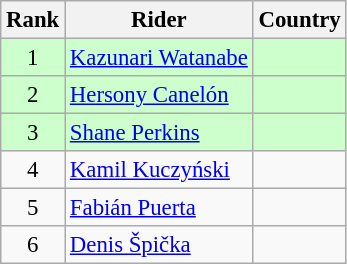<table class="wikitable sortable" style="font-size:95%" style="width:25em;">
<tr>
<th>Rank</th>
<th>Rider</th>
<th>Country</th>
</tr>
<tr bgcolor=ccffcc>
<td align=center>1</td>
<td><a href='#'>Kazunari Watanabe</a></td>
<td></td>
</tr>
<tr bgcolor=ccffcc>
<td align=center>2</td>
<td><a href='#'>Hersony Canelón</a></td>
<td></td>
</tr>
<tr bgcolor=ccffcc>
<td align=center>3</td>
<td><a href='#'>Shane Perkins</a></td>
<td></td>
</tr>
<tr>
<td align=center>4</td>
<td><a href='#'>Kamil Kuczyński</a></td>
<td></td>
</tr>
<tr>
<td align=center>5</td>
<td><a href='#'>Fabián Puerta</a></td>
<td></td>
</tr>
<tr>
<td align=center>6</td>
<td><a href='#'>Denis Špička</a></td>
<td></td>
</tr>
</table>
